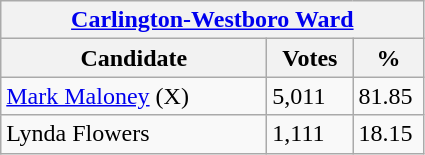<table class="wikitable">
<tr>
<th colspan="3"><a href='#'>Carlington-Westboro Ward</a></th>
</tr>
<tr>
<th style="width: 170px">Candidate</th>
<th style="width: 50px">Votes</th>
<th style="width: 40px">%</th>
</tr>
<tr>
<td><a href='#'>Mark Maloney</a> (X)</td>
<td>5,011</td>
<td>81.85</td>
</tr>
<tr>
<td>Lynda Flowers</td>
<td>1,111</td>
<td>18.15</td>
</tr>
</table>
